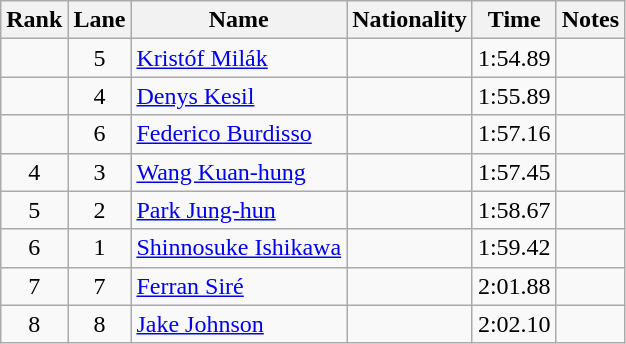<table class="wikitable sortable" style="text-align:center">
<tr>
<th>Rank</th>
<th>Lane</th>
<th>Name</th>
<th>Nationality</th>
<th>Time</th>
<th>Notes</th>
</tr>
<tr>
<td></td>
<td>5</td>
<td align=left><a href='#'>Kristóf Milák</a></td>
<td align=left></td>
<td>1:54.89</td>
<td></td>
</tr>
<tr>
<td></td>
<td>4</td>
<td align=left><a href='#'>Denys Kesil</a></td>
<td align=left></td>
<td>1:55.89</td>
<td></td>
</tr>
<tr>
<td></td>
<td>6</td>
<td align=left><a href='#'>Federico Burdisso</a></td>
<td align=left></td>
<td>1:57.16</td>
<td></td>
</tr>
<tr>
<td>4</td>
<td>3</td>
<td align=left><a href='#'>Wang Kuan-hung</a></td>
<td align=left></td>
<td>1:57.45</td>
<td></td>
</tr>
<tr>
<td>5</td>
<td>2</td>
<td align=left><a href='#'>Park Jung-hun</a></td>
<td align=left></td>
<td>1:58.67</td>
<td></td>
</tr>
<tr>
<td>6</td>
<td>1</td>
<td align=left><a href='#'>Shinnosuke Ishikawa</a></td>
<td align=left></td>
<td>1:59.42</td>
<td></td>
</tr>
<tr>
<td>7</td>
<td>7</td>
<td align=left><a href='#'>Ferran Siré</a></td>
<td align=left></td>
<td>2:01.88</td>
<td></td>
</tr>
<tr>
<td>8</td>
<td>8</td>
<td align=left><a href='#'>Jake Johnson</a></td>
<td align=left></td>
<td>2:02.10</td>
<td></td>
</tr>
</table>
